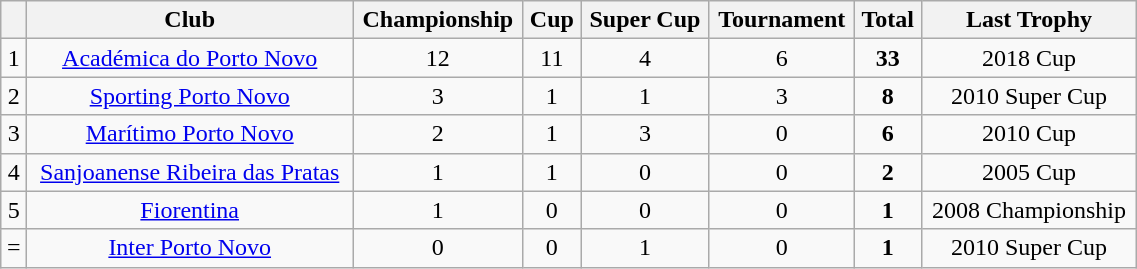<table class="wikitable sortable" width=60%>
<tr>
<th></th>
<th>Club</th>
<th>Championship</th>
<th>Cup</th>
<th>Super Cup</th>
<th>Tournament</th>
<th>Total</th>
<th>Last Trophy</th>
</tr>
<tr align=center>
<td>1</td>
<td><a href='#'>Académica do Porto Novo</a></td>
<td>12</td>
<td>11</td>
<td>4</td>
<td>6</td>
<td><strong>33</strong></td>
<td>2018 Cup</td>
</tr>
<tr align=center>
<td>2</td>
<td><a href='#'>Sporting Porto Novo</a></td>
<td>3</td>
<td>1</td>
<td>1</td>
<td>3</td>
<td><strong>8</strong></td>
<td>2010 Super Cup</td>
</tr>
<tr align=center>
<td>3</td>
<td><a href='#'>Marítimo Porto Novo</a></td>
<td>2</td>
<td>1</td>
<td>3</td>
<td>0</td>
<td><strong>6</strong></td>
<td>2010 Cup</td>
</tr>
<tr align=center>
<td>4</td>
<td><a href='#'>Sanjoanense Ribeira das Pratas</a></td>
<td>1</td>
<td>1</td>
<td>0</td>
<td>0</td>
<td><strong>2</strong></td>
<td>2005 Cup</td>
</tr>
<tr align=center>
<td>5</td>
<td><a href='#'>Fiorentina</a></td>
<td>1</td>
<td>0</td>
<td>0</td>
<td>0</td>
<td><strong>1</strong></td>
<td>2008 Championship</td>
</tr>
<tr align=center>
<td>=</td>
<td><a href='#'>Inter Porto Novo</a></td>
<td>0</td>
<td>0</td>
<td>1</td>
<td>0</td>
<td><strong>1</strong></td>
<td>2010 Super Cup</td>
</tr>
</table>
